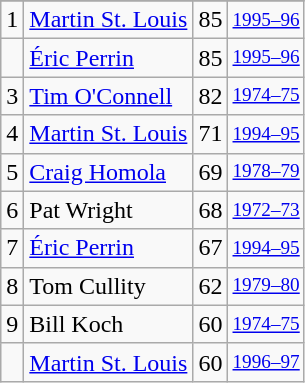<table class="wikitable">
<tr>
</tr>
<tr>
<td>1</td>
<td><a href='#'>Martin St. Louis</a></td>
<td>85</td>
<td style="font-size:80%;"><a href='#'>1995–96</a></td>
</tr>
<tr>
<td></td>
<td><a href='#'>Éric Perrin</a></td>
<td>85</td>
<td style="font-size:80%;"><a href='#'>1995–96</a></td>
</tr>
<tr>
<td>3</td>
<td><a href='#'>Tim O'Connell</a></td>
<td>82</td>
<td style="font-size:80%;"><a href='#'>1974–75</a></td>
</tr>
<tr>
<td>4</td>
<td><a href='#'>Martin St. Louis</a></td>
<td>71</td>
<td style="font-size:80%;"><a href='#'>1994–95</a></td>
</tr>
<tr>
<td>5</td>
<td><a href='#'>Craig Homola</a></td>
<td>69</td>
<td style="font-size:80%;"><a href='#'>1978–79</a></td>
</tr>
<tr>
<td>6</td>
<td>Pat Wright</td>
<td>68</td>
<td style="font-size:80%;"><a href='#'>1972–73</a></td>
</tr>
<tr>
<td>7</td>
<td><a href='#'>Éric Perrin</a></td>
<td>67</td>
<td style="font-size:80%;"><a href='#'>1994–95</a></td>
</tr>
<tr>
<td>8</td>
<td>Tom Cullity</td>
<td>62</td>
<td style="font-size:80%;"><a href='#'>1979–80</a></td>
</tr>
<tr>
<td>9</td>
<td>Bill Koch</td>
<td>60</td>
<td style="font-size:80%;"><a href='#'>1974–75</a></td>
</tr>
<tr>
<td></td>
<td><a href='#'>Martin St. Louis</a></td>
<td>60</td>
<td style="font-size:80%;"><a href='#'>1996–97</a></td>
</tr>
</table>
